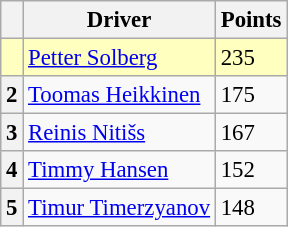<table class="wikitable" style="font-size: 95%;">
<tr>
<th></th>
<th>Driver</th>
<th>Points</th>
</tr>
<tr>
<th style="background:#ffffbf;"></th>
<td style="background:#ffffbf;"> <a href='#'>Petter Solberg</a></td>
<td style="background:#ffffbf;">235</td>
</tr>
<tr>
<th>2</th>
<td> <a href='#'>Toomas Heikkinen</a></td>
<td>175</td>
</tr>
<tr>
<th>3</th>
<td> <a href='#'>Reinis Nitišs</a></td>
<td>167</td>
</tr>
<tr>
<th>4</th>
<td> <a href='#'>Timmy Hansen</a></td>
<td>152</td>
</tr>
<tr>
<th>5</th>
<td> <a href='#'>Timur Timerzyanov</a></td>
<td>148</td>
</tr>
</table>
